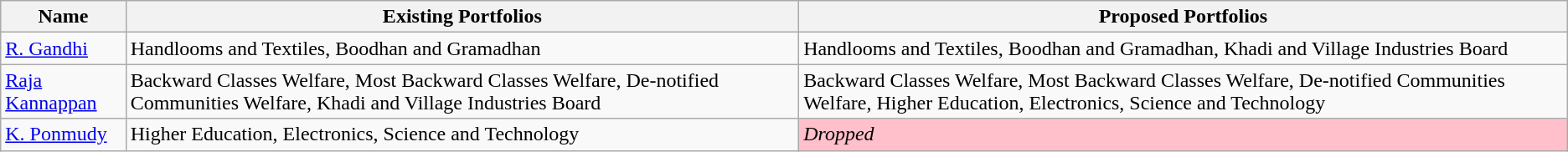<table class="wikitable sortable" style="text-align:left;"style="font-size: 85%">
<tr>
<th>Name</th>
<th>Existing Portfolios</th>
<th>Proposed Portfolios</th>
</tr>
<tr>
<td><a href='#'>R. Gandhi</a></td>
<td Department of Handlooms, Handicrafts, Textiles and Khadi (Tamil Nadu)>Handlooms and Textiles, Boodhan and Gramadhan</td>
<td Department of Handlooms, Handicrafts, Textiles and Khadi (Tamil Nadu)>Handlooms and Textiles, Boodhan and Gramadhan, Khadi and Village Industries Board</td>
</tr>
<tr>
<td><a href='#'>Raja Kannappan</a></td>
<td>Backward Classes Welfare, Most Backward Classes Welfare, De-notified Communities Welfare, Khadi and Village Industries Board</td>
<td>Backward Classes Welfare, Most Backward Classes Welfare, De-notified Communities Welfare, Higher Education, Electronics, Science and Technology</td>
</tr>
<tr>
<td><a href='#'>K. Ponmudy</a></td>
<td>Higher Education, Electronics, Science and Technology</td>
<td style="background-color: pink"><em>Dropped</em></td>
</tr>
</table>
